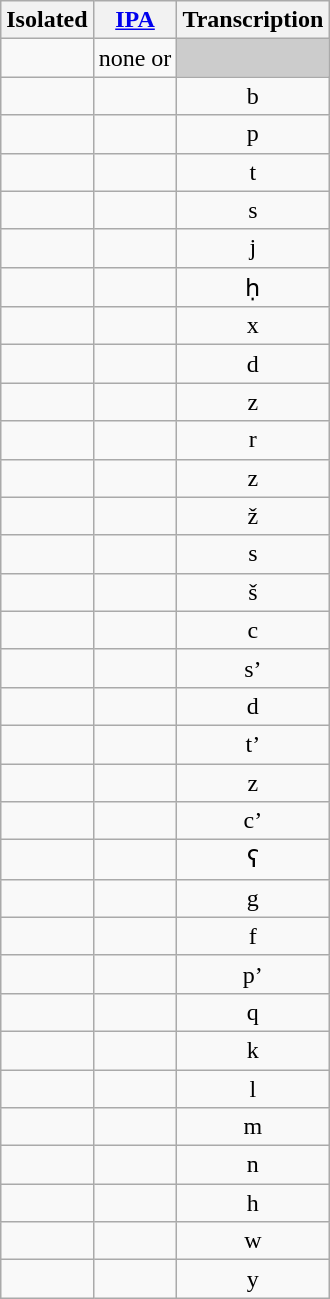<table class="wikitable" style="text-align:center">
<tr>
<th>Isolated</th>
<th><a href='#'>IPA</a></th>
<th>Transcription</th>
</tr>
<tr>
<td><span></span></td>
<td>none or </td>
<td style="background:#cccccc"> </td>
</tr>
<tr>
<td><span></span></td>
<td></td>
<td>b</td>
</tr>
<tr>
<td><span></span></td>
<td></td>
<td>p</td>
</tr>
<tr>
<td><span></span></td>
<td></td>
<td>t</td>
</tr>
<tr>
<td><span></span></td>
<td></td>
<td>s</td>
</tr>
<tr>
<td><span></span></td>
<td></td>
<td>j</td>
</tr>
<tr>
<td><span></span></td>
<td></td>
<td>ḥ</td>
</tr>
<tr>
<td><span></span></td>
<td></td>
<td>x</td>
</tr>
<tr>
<td><span></span></td>
<td></td>
<td>d</td>
</tr>
<tr>
<td><span></span></td>
<td></td>
<td>z</td>
</tr>
<tr>
<td><span></span></td>
<td></td>
<td>r</td>
</tr>
<tr>
<td><span></span></td>
<td></td>
<td>z</td>
</tr>
<tr>
<td><span></span></td>
<td></td>
<td>ž</td>
</tr>
<tr>
<td><span></span></td>
<td></td>
<td>s</td>
</tr>
<tr>
<td><span></span></td>
<td></td>
<td>š</td>
</tr>
<tr>
<td><span></span></td>
<td></td>
<td>c</td>
</tr>
<tr>
<td><span></span></td>
<td></td>
<td>s’</td>
</tr>
<tr>
<td><span></span></td>
<td></td>
<td>d</td>
</tr>
<tr>
<td><span></span></td>
<td></td>
<td>t’</td>
</tr>
<tr>
<td><span></span></td>
<td></td>
<td>z</td>
</tr>
<tr>
<td><span></span></td>
<td></td>
<td>c’</td>
</tr>
<tr>
<td><span></span></td>
<td></td>
<td>ʕ</td>
</tr>
<tr>
<td><span></span></td>
<td></td>
<td>g</td>
</tr>
<tr>
<td><span></span></td>
<td></td>
<td>f</td>
</tr>
<tr>
<td><span></span></td>
<td></td>
<td>p’</td>
</tr>
<tr>
<td><span></span></td>
<td></td>
<td>q</td>
</tr>
<tr>
<td><span></span></td>
<td></td>
<td>k</td>
</tr>
<tr>
<td><span></span></td>
<td></td>
<td>l</td>
</tr>
<tr>
<td><span></span></td>
<td></td>
<td>m</td>
</tr>
<tr>
<td><span></span></td>
<td></td>
<td>n</td>
</tr>
<tr>
<td><span></span></td>
<td></td>
<td>h</td>
</tr>
<tr>
<td><span></span></td>
<td></td>
<td>w</td>
</tr>
<tr>
<td><span></span></td>
<td></td>
<td>y</td>
</tr>
</table>
